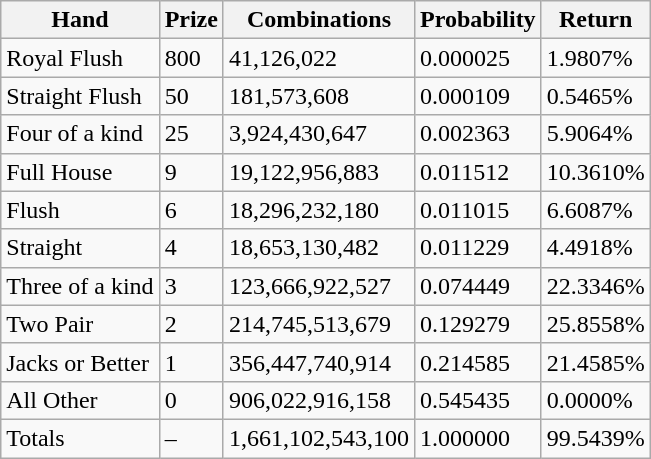<table class="wikitable">
<tr>
<th>Hand</th>
<th>Prize</th>
<th>Combinations</th>
<th>Probability</th>
<th>Return</th>
</tr>
<tr>
<td>Royal Flush</td>
<td>800</td>
<td>41,126,022</td>
<td>0.000025</td>
<td>1.9807%</td>
</tr>
<tr>
<td>Straight Flush</td>
<td>50</td>
<td>181,573,608</td>
<td>0.000109</td>
<td>0.5465%</td>
</tr>
<tr>
<td>Four of a kind</td>
<td>25</td>
<td>3,924,430,647</td>
<td>0.002363</td>
<td>5.9064%</td>
</tr>
<tr>
<td>Full House</td>
<td>9</td>
<td>19,122,956,883</td>
<td>0.011512</td>
<td>10.3610%</td>
</tr>
<tr>
<td>Flush</td>
<td>6</td>
<td>18,296,232,180</td>
<td>0.011015</td>
<td>6.6087%</td>
</tr>
<tr>
<td>Straight</td>
<td>4</td>
<td>18,653,130,482</td>
<td>0.011229</td>
<td>4.4918%</td>
</tr>
<tr>
<td>Three of a kind</td>
<td>3</td>
<td>123,666,922,527</td>
<td>0.074449</td>
<td>22.3346%</td>
</tr>
<tr>
<td>Two Pair</td>
<td>2</td>
<td>214,745,513,679</td>
<td>0.129279</td>
<td>25.8558%</td>
</tr>
<tr>
<td>Jacks or Better</td>
<td>1</td>
<td>356,447,740,914</td>
<td>0.214585</td>
<td>21.4585%</td>
</tr>
<tr>
<td>All Other</td>
<td>0</td>
<td>906,022,916,158</td>
<td>0.545435</td>
<td>0.0000%</td>
</tr>
<tr>
<td>Totals</td>
<td>–</td>
<td>1,661,102,543,100</td>
<td>1.000000</td>
<td>99.5439%</td>
</tr>
</table>
